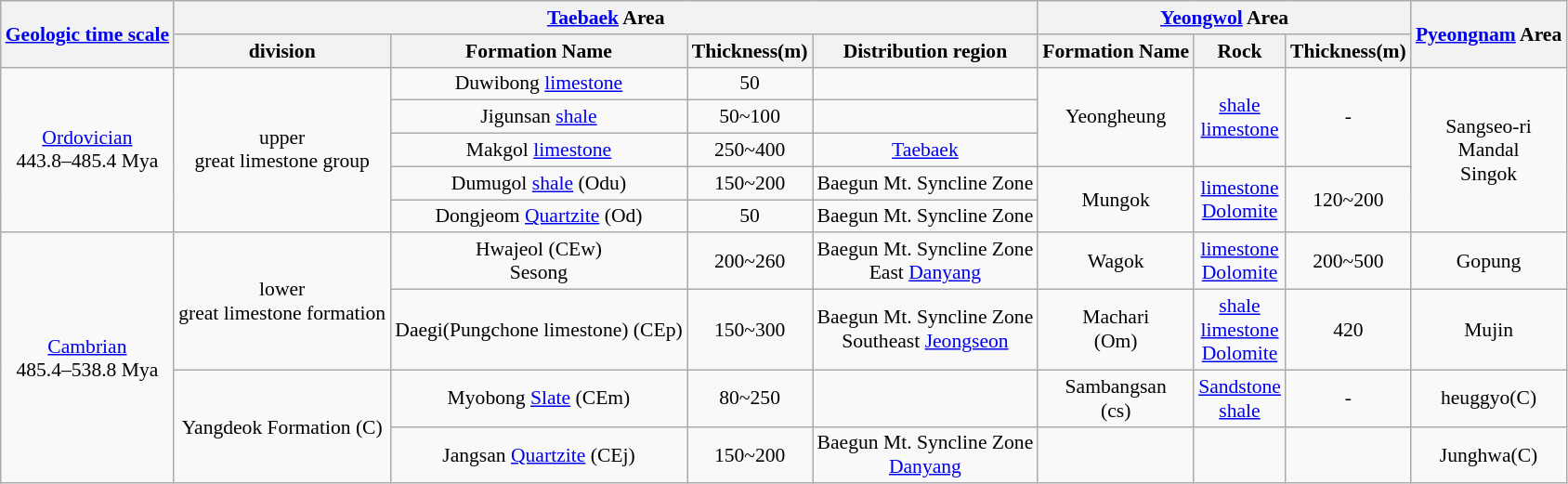<table class="wikitable" style="font-size: 90%; text-align: center;">
<tr>
<th rowspan=2><a href='#'>Geologic time scale</a></th>
<th colspan=4><a href='#'>Taebaek</a> Area</th>
<th colspan=3><a href='#'>Yeongwol</a> Area</th>
<th rowspan=2><a href='#'>Pyeongnam</a> Area</th>
</tr>
<tr>
<th>division</th>
<th>Formation Name</th>
<th>Thickness(m)</th>
<th>Distribution region</th>
<th>Formation Name</th>
<th>Rock</th>
<th>Thickness(m)</th>
</tr>
<tr>
<td rowspan=5><a href='#'>Ordovician</a><br>443.8–485.4 Mya</td>
<td rowspan=5>upper<br>great limestone group</td>
<td>Duwibong <a href='#'>limestone</a></td>
<td>50</td>
<td></td>
<td rowspan=3>Yeongheung</td>
<td rowspan=3><a href='#'>shale</a><br><a href='#'>limestone</a></td>
<td rowspan=3>-</td>
<td rowspan=5>Sangseo-ri<br>Mandal<br>Singok</td>
</tr>
<tr>
<td>Jigunsan <a href='#'>shale</a></td>
<td>50~100</td>
<td></td>
</tr>
<tr>
<td>Makgol <a href='#'>limestone</a></td>
<td>250~400</td>
<td><a href='#'>Taebaek</a></td>
</tr>
<tr>
<td>Dumugol <a href='#'>shale</a> (Odu)</td>
<td>150~200</td>
<td>Baegun Mt. Syncline Zone</td>
<td rowspan=2>Mungok</td>
<td rowspan=2><a href='#'>limestone</a><br><a href='#'>Dolomite</a></td>
<td rowspan=2>120~200</td>
</tr>
<tr>
<td>Dongjeom <a href='#'>Quartzite</a> (Od)</td>
<td>50</td>
<td>Baegun Mt. Syncline Zone</td>
</tr>
<tr>
<td rowspan=5><a href='#'>Cambrian</a><br>485.4–538.8 Mya</td>
<td rowspan=2>lower<br>great limestone formation</td>
<td>Hwajeol (CEw)<br>Sesong</td>
<td>200~260</td>
<td>Baegun Mt. Syncline Zone<br>East <a href='#'>Danyang</a></td>
<td>Wagok</td>
<td><a href='#'>limestone</a><br><a href='#'>Dolomite</a></td>
<td>200~500</td>
<td>Gopung</td>
</tr>
<tr>
<td>Daegi(Pungchone limestone) (CEp)</td>
<td>150~300</td>
<td>Baegun Mt. Syncline Zone<br>Southeast <a href='#'>Jeongseon</a></td>
<td>Machari<br>(Om)</td>
<td><a href='#'>shale</a><br><a href='#'>limestone</a><br><a href='#'>Dolomite</a></td>
<td>420</td>
<td>Mujin</td>
</tr>
<tr>
<td rowspan=2>Yangdeok Formation (C)</td>
<td>Myobong <a href='#'>Slate</a> (CEm)</td>
<td>80~250</td>
<td></td>
<td>Sambangsan<br>(cs)</td>
<td><a href='#'>Sandstone</a><br><a href='#'>shale</a></td>
<td>-</td>
<td>heuggyo(C)</td>
</tr>
<tr>
<td>Jangsan <a href='#'>Quartzite</a> (CEj)</td>
<td>150~200</td>
<td>Baegun Mt. Syncline Zone<br><a href='#'>Danyang</a></td>
<td></td>
<td></td>
<td></td>
<td>Junghwa(C)</td>
</tr>
</table>
